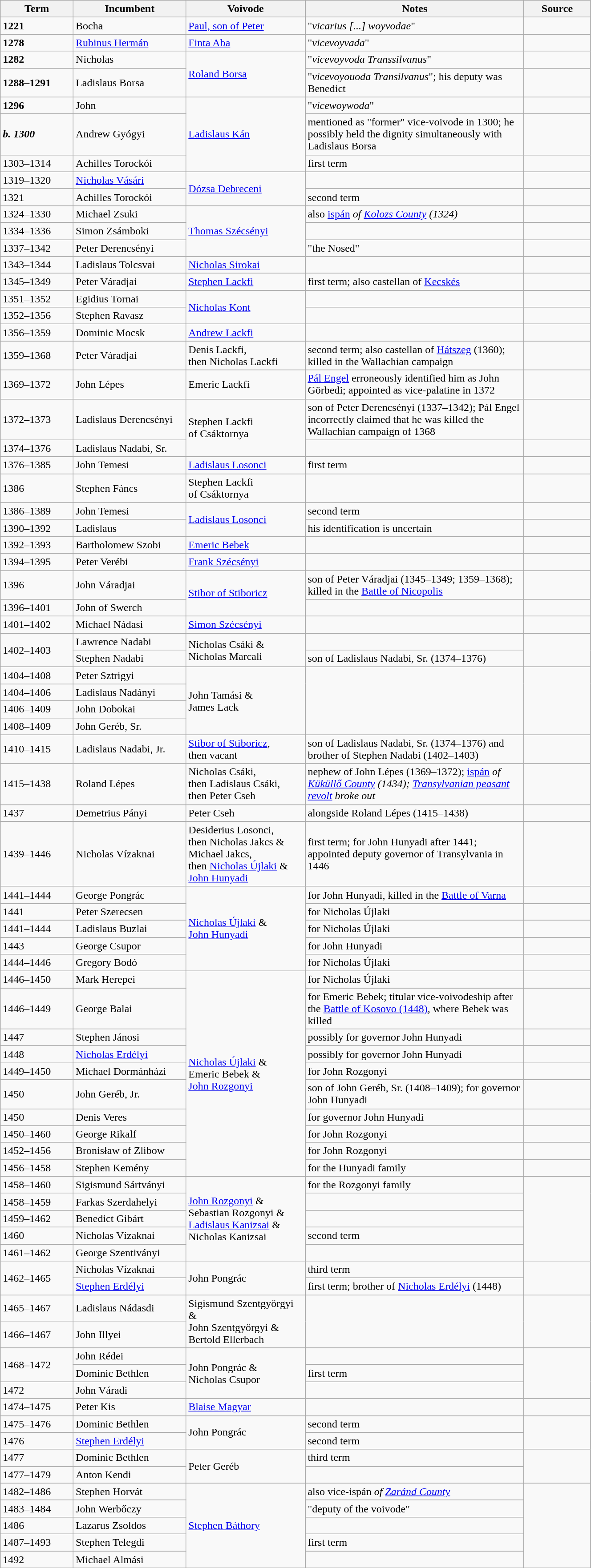<table class="wikitable" style="width: 70%">
<tr>
<th scope="col" width="11%">Term</th>
<th scope="col" width="17%">Incumbent</th>
<th scope="col" width="18%">Voivode</th>
<th scope="col" width="33%">Notes</th>
<th scope="col" width="10%">Source</th>
</tr>
<tr>
<td><strong>1221</strong></td>
<td>Bocha</td>
<td><a href='#'>Paul, son of Peter</a></td>
<td>"<em>vicarius [...] woyvodae</em>"</td>
<td></td>
</tr>
<tr>
<td><strong>1278</strong></td>
<td><a href='#'>Rubinus Hermán</a></td>
<td><a href='#'>Finta Aba</a></td>
<td>"<em>vicevoyvada</em>"</td>
<td></td>
</tr>
<tr>
<td><strong>1282</strong></td>
<td>Nicholas</td>
<td rowspan="2"><a href='#'>Roland Borsa</a></td>
<td>"<em>vicevoyvoda Transsilvanus</em>"</td>
<td></td>
</tr>
<tr>
<td><strong>1288–1291</strong></td>
<td>Ladislaus Borsa</td>
<td>"<em>vicevoyouoda Transilvanus</em>"; his deputy was Benedict</td>
<td></td>
</tr>
<tr>
<td><strong>1296</strong></td>
<td>John</td>
<td rowspan="3"><a href='#'>Ladislaus Kán</a></td>
<td>"<em>vicewoywoda</em>"</td>
<td></td>
</tr>
<tr>
<td><strong><em>b<em>. 1300<strong></td>
<td>Andrew Gyógyi</td>
<td>mentioned as "former" vice-voivode in 1300; he possibly held the dignity simultaneously with Ladislaus Borsa</td>
<td></td>
</tr>
<tr>
<td></strong>1303–1314<strong></td>
<td>Achilles Torockói</td>
<td>first term</td>
<td></td>
</tr>
<tr>
<td></strong>1319–1320<strong></td>
<td><a href='#'>Nicholas Vásári</a></td>
<td rowspan="2"><a href='#'>Dózsa Debreceni</a></td>
<td></td>
<td></td>
</tr>
<tr>
<td></strong>1321<strong></td>
<td>Achilles Torockói</td>
<td>second term</td>
<td></td>
</tr>
<tr>
<td></strong>1324–1330<strong></td>
<td>Michael Zsuki</td>
<td rowspan="3"><a href='#'>Thomas Szécsényi</a></td>
<td>also </em><a href='#'>ispán</a><em> of <a href='#'>Kolozs County</a> (1324)</td>
<td></td>
</tr>
<tr>
<td></strong>1334–1336<strong></td>
<td>Simon Zsámboki</td>
<td></td>
<td></td>
</tr>
<tr>
<td></strong>1337–1342<strong></td>
<td>Peter Derencsényi</td>
<td>"the Nosed"</td>
<td></td>
</tr>
<tr>
<td></strong>1343–1344<strong></td>
<td>Ladislaus Tolcsvai</td>
<td><a href='#'>Nicholas Sirokai</a></td>
<td></td>
<td></td>
</tr>
<tr>
<td></strong>1345–1349<strong></td>
<td>Peter Váradjai</td>
<td><a href='#'>Stephen Lackfi</a></td>
<td>first term; also castellan of <a href='#'>Kecskés</a></td>
<td></td>
</tr>
<tr>
<td></strong>1351–1352<strong></td>
<td>Egidius Tornai</td>
<td rowspan="2"><a href='#'>Nicholas Kont</a></td>
<td></td>
<td></td>
</tr>
<tr>
<td></strong>1352–1356<strong></td>
<td>Stephen Ravasz</td>
<td></td>
<td></td>
</tr>
<tr>
<td></strong>1356–1359<strong></td>
<td>Dominic Mocsk</td>
<td><a href='#'>Andrew Lackfi</a></td>
<td></td>
<td></td>
</tr>
<tr>
<td></strong>1359–1368<strong></td>
<td>Peter Váradjai</td>
<td>Denis Lackfi,<br> then Nicholas Lackfi</td>
<td>second term; also castellan of <a href='#'>Hátszeg</a> (1360); killed in the Wallachian campaign</td>
<td></td>
</tr>
<tr>
<td></strong>1369–1372<strong></td>
<td>John Lépes</td>
<td>Emeric Lackfi</td>
<td><a href='#'>Pál Engel</a> erroneously identified him as John Görbedi; appointed as vice-palatine in 1372</td>
<td></td>
</tr>
<tr>
<td></strong>1372–1373<strong></td>
<td>Ladislaus Derencsényi</td>
<td rowspan="2">Stephen Lackfi<br>of Csáktornya</td>
<td>son of Peter Derencsényi (1337–1342); Pál Engel incorrectly claimed that he was killed the Wallachian campaign of 1368</td>
<td></td>
</tr>
<tr>
<td></strong>1374–1376<strong></td>
<td>Ladislaus Nadabi, Sr.</td>
<td></td>
<td></td>
</tr>
<tr>
<td></strong>1376–1385<strong></td>
<td>John Temesi</td>
<td><a href='#'>Ladislaus Losonci</a></td>
<td>first term</td>
<td></td>
</tr>
<tr>
<td></strong>1386<strong></td>
<td>Stephen Fáncs</td>
<td>Stephen Lackfi<br>of Csáktornya</td>
<td></td>
<td></td>
</tr>
<tr>
<td></strong>1386–1389<strong></td>
<td>John Temesi</td>
<td rowspan="2"><a href='#'>Ladislaus Losonci</a></td>
<td>second term</td>
<td></td>
</tr>
<tr>
<td></strong>1390–1392<strong></td>
<td>Ladislaus</td>
<td>his identification is uncertain</td>
<td></td>
</tr>
<tr>
<td></strong>1392–1393<strong></td>
<td>Bartholomew Szobi</td>
<td><a href='#'>Emeric Bebek</a></td>
<td></td>
<td></td>
</tr>
<tr>
<td></strong>1394–1395<strong></td>
<td>Peter Verébi</td>
<td><a href='#'>Frank Szécsényi</a></td>
<td></td>
<td></td>
</tr>
<tr>
<td></strong>1396<strong></td>
<td>John Váradjai</td>
<td rowspan="2"><a href='#'>Stibor of Stiboricz</a></td>
<td>son of Peter Váradjai (1345–1349; 1359–1368); killed in the <a href='#'>Battle of Nicopolis</a></td>
<td></td>
</tr>
<tr>
<td></strong>1396–1401<strong></td>
<td>John of Swerch</td>
<td></td>
<td></td>
</tr>
<tr>
<td></strong>1401–1402<strong></td>
<td>Michael Nádasi</td>
<td><a href='#'>Simon Szécsényi</a></td>
<td></td>
<td></td>
</tr>
<tr>
<td rowspan="2"></strong>1402–1403<strong></td>
<td>Lawrence Nadabi</td>
<td rowspan="2">Nicholas Csáki &<br>Nicholas Marcali</td>
<td></td>
<td rowspan="2"></td>
</tr>
<tr>
<td>Stephen Nadabi</td>
<td>son of Ladislaus Nadabi, Sr. (1374–1376)</td>
</tr>
<tr>
<td></strong>1404–1408<strong></td>
<td>Peter Sztrigyi</td>
<td rowspan="4">John Tamási &<br>James Lack</td>
<td rowspan="4"></td>
<td rowspan="4"></td>
</tr>
<tr>
<td></strong>1404–1406<strong></td>
<td>Ladislaus Nadányi</td>
</tr>
<tr>
<td></strong>1406–1409<strong></td>
<td>John Dobokai</td>
</tr>
<tr>
<td></strong>1408–1409<strong></td>
<td>John Geréb, Sr.</td>
</tr>
<tr>
<td></strong>1410–1415<strong></td>
<td>Ladislaus Nadabi, Jr.</td>
<td><a href='#'>Stibor of Stiboricz</a>,<br>then </em>vacant<em></td>
<td>son of Ladislaus Nadabi, Sr. (1374–1376) and brother of Stephen Nadabi (1402–1403)</td>
<td></td>
</tr>
<tr>
<td></strong>1415–1438<strong></td>
<td>Roland Lépes</td>
<td>Nicholas Csáki,<br>then Ladislaus Csáki,<br>then Peter Cseh</td>
<td>nephew of John Lépes (1369–1372); </em><a href='#'>ispán</a><em> of <a href='#'>Küküllő County</a> (1434); <a href='#'>Transylvanian peasant revolt</a> broke out</td>
<td></td>
</tr>
<tr>
<td></strong>1437<strong></td>
<td>Demetrius Pányi</td>
<td>Peter Cseh</td>
<td>alongside Roland Lépes (1415–1438)</td>
<td></td>
</tr>
<tr>
<td></strong>1439–1446<strong></td>
<td>Nicholas Vízaknai</td>
<td>Desiderius Losonci,<br>then Nicholas Jakcs & Michael Jakcs,<br> then <a href='#'>Nicholas Újlaki</a> & <a href='#'>John Hunyadi</a></td>
<td>first term; for John Hunyadi after 1441; appointed deputy governor of Transylvania in 1446</td>
<td></td>
</tr>
<tr>
<td></strong>1441–1444<strong></td>
<td>George Pongrác</td>
<td rowspan="5"><a href='#'>Nicholas Újlaki</a> &<br><a href='#'>John Hunyadi</a></td>
<td>for John Hunyadi, killed in the <a href='#'>Battle of Varna</a></td>
<td></td>
</tr>
<tr>
<td></strong>1441<strong></td>
<td>Peter Szerecsen</td>
<td>for Nicholas Újlaki</td>
<td></td>
</tr>
<tr>
<td></strong>1441–1444<strong></td>
<td>Ladislaus Buzlai</td>
<td>for Nicholas Újlaki</td>
<td></td>
</tr>
<tr>
<td></strong>1443<strong></td>
<td>George Csupor</td>
<td>for John Hunyadi</td>
<td></td>
</tr>
<tr>
<td></strong>1444–1446<strong></td>
<td>Gregory Bodó</td>
<td>for Nicholas Újlaki</td>
<td></td>
</tr>
<tr>
<td></strong>1446–1450<strong></td>
<td>Mark Herepei</td>
<td rowspan="10"><a href='#'>Nicholas Újlaki</a> &<br>Emeric Bebek &<br><a href='#'>John Rozgonyi</a></td>
<td>for Nicholas Újlaki</td>
<td></td>
</tr>
<tr>
<td></strong>1446–1449<strong></td>
<td>George Balai</td>
<td>for Emeric Bebek; titular vice-voivodeship after the <a href='#'>Battle of Kosovo (1448)</a>, where Bebek was killed</td>
<td></td>
</tr>
<tr>
<td></strong>1447<strong></td>
<td>Stephen Jánosi</td>
<td>possibly for governor John Hunyadi</td>
<td></td>
</tr>
<tr>
<td></strong>1448<strong></td>
<td><a href='#'>Nicholas Erdélyi</a></td>
<td>possibly for governor John Hunyadi</td>
<td></td>
</tr>
<tr>
<td></strong>1449–1450<strong></td>
<td>Michael Dormánházi</td>
<td>for John Rozgonyi</td>
<td></td>
</tr>
<tr>
<td></strong>1450<strong></td>
<td>John Geréb, Jr.</td>
<td>son of John Geréb, Sr. (1408–1409); for governor John Hunyadi</td>
<td></td>
</tr>
<tr>
<td></strong>1450<strong></td>
<td>Denis Veres</td>
<td>for governor John Hunyadi</td>
<td></td>
</tr>
<tr>
<td></strong>1450–1460<strong></td>
<td>George Rikalf</td>
<td>for John Rozgonyi</td>
<td></td>
</tr>
<tr>
<td></strong>1452–1456<strong></td>
<td>Bronisław of Zlibow</td>
<td>for John Rozgonyi</td>
<td></td>
</tr>
<tr>
<td></strong>1456–1458<strong></td>
<td>Stephen Kemény</td>
<td>for the Hunyadi family</td>
<td></td>
</tr>
<tr>
<td></strong>1458–1460<strong></td>
<td>Sigismund Sártványi</td>
<td rowspan="5"><a href='#'>John Rozgonyi</a> &<br>Sebastian Rozgonyi &<br><a href='#'>Ladislaus Kanizsai</a> &<br>Nicholas Kanizsai</td>
<td>for the Rozgonyi family</td>
<td rowspan="5"></td>
</tr>
<tr>
<td></strong>1458–1459<strong></td>
<td>Farkas Szerdahelyi</td>
<td></td>
</tr>
<tr>
<td></strong>1459–1462<strong></td>
<td>Benedict Gibárt</td>
<td></td>
</tr>
<tr>
<td></strong>1460<strong></td>
<td>Nicholas Vízaknai</td>
<td>second term</td>
</tr>
<tr>
<td></strong>1461–1462<strong></td>
<td>George Szentiványi</td>
<td></td>
</tr>
<tr>
<td rowspan="2"></strong>1462–1465<strong></td>
<td>Nicholas Vízaknai</td>
<td rowspan="2">John Pongrác</td>
<td>third term</td>
<td rowspan="2"></td>
</tr>
<tr>
<td><a href='#'>Stephen Erdélyi</a></td>
<td>first term; brother of <a href='#'>Nicholas Erdélyi</a> (1448)</td>
</tr>
<tr>
<td></strong>1465–1467<strong></td>
<td>Ladislaus Nádasdi</td>
<td rowspan="2">Sigismund Szentgyörgyi &<br>John Szentgyörgyi &<br>Bertold Ellerbach</td>
<td rowspan="2"></td>
<td rowspan="2"></td>
</tr>
<tr>
<td></strong>1466–1467<strong></td>
<td>John Illyei</td>
</tr>
<tr>
<td rowspan="2"></strong>1468–1472<strong></td>
<td>John Rédei</td>
<td rowspan="3">John Pongrác &<br>Nicholas Csupor</td>
<td></td>
<td rowspan="3"></td>
</tr>
<tr>
<td>Dominic Bethlen</td>
<td>first term</td>
</tr>
<tr>
<td></strong>1472<strong></td>
<td>John Váradi</td>
<td></td>
</tr>
<tr>
<td></strong>1474–1475<strong></td>
<td>Peter Kis</td>
<td><a href='#'>Blaise Magyar</a></td>
<td></td>
<td></td>
</tr>
<tr>
<td></strong>1475–1476<strong></td>
<td>Dominic Bethlen</td>
<td rowspan="2">John Pongrác</td>
<td>second term</td>
<td rowspan="2"></td>
</tr>
<tr>
<td></strong>1476<strong></td>
<td><a href='#'>Stephen Erdélyi</a></td>
<td>second term</td>
</tr>
<tr>
<td></strong>1477<strong></td>
<td>Dominic Bethlen</td>
<td rowspan="2">Peter Geréb</td>
<td>third term</td>
<td rowspan="2"></td>
</tr>
<tr>
<td></strong>1477–1479<strong></td>
<td>Anton Kendi</td>
<td></td>
</tr>
<tr>
<td></strong>1482–1486<strong></td>
<td>Stephen Horvát</td>
<td rowspan="5"><a href='#'>Stephen Báthory</a></td>
<td>also vice-</em>ispán<em> of <a href='#'>Zaránd County</a></td>
<td rowspan="5"></td>
</tr>
<tr>
<td></strong>1483–1484<strong></td>
<td>John Werbőczy</td>
<td>"deputy of the voivode"</td>
</tr>
<tr>
<td></strong>1486<strong></td>
<td>Lazarus Zsoldos</td>
<td></td>
</tr>
<tr>
<td></strong>1487–1493<strong></td>
<td>Stephen Telegdi</td>
<td>first term</td>
</tr>
<tr>
<td></strong>1492<strong></td>
<td>Michael Almási</td>
<td></td>
</tr>
<tr>
</tr>
</table>
